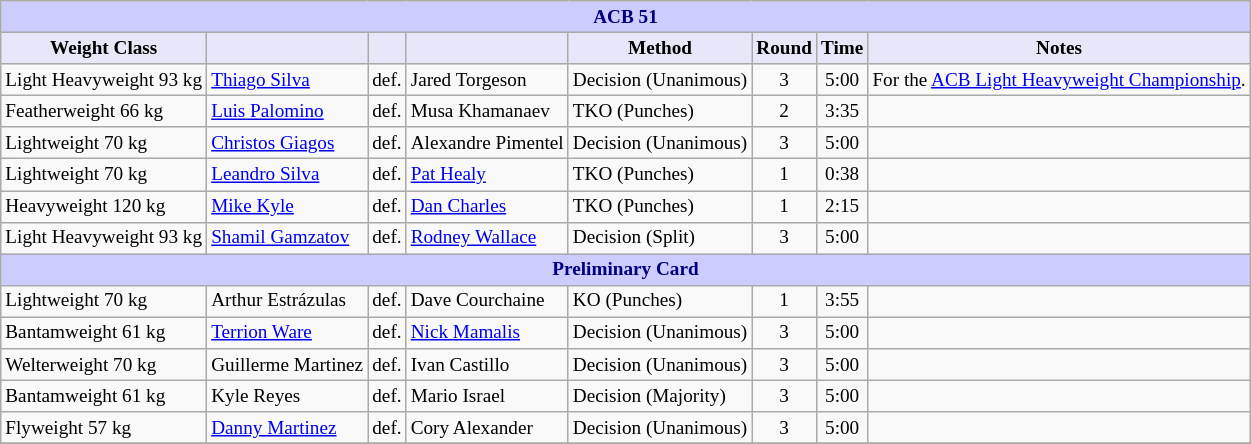<table class="wikitable" style="font-size: 80%;">
<tr>
<th colspan="8" style="background-color: #ccf; color: #000080; text-align: center;"><strong>ACB 51</strong></th>
</tr>
<tr>
<th colspan="1" style="background-color: #E6E8FA; color: #000000; text-align: center;">Weight Class</th>
<th colspan="1" style="background-color: #E6E8FA; color: #000000; text-align: center;"></th>
<th colspan="1" style="background-color: #E6E8FA; color: #000000; text-align: center;"></th>
<th colspan="1" style="background-color: #E6E8FA; color: #000000; text-align: center;"></th>
<th colspan="1" style="background-color: #E6E8FA; color: #000000; text-align: center;">Method</th>
<th colspan="1" style="background-color: #E6E8FA; color: #000000; text-align: center;">Round</th>
<th colspan="1" style="background-color: #E6E8FA; color: #000000; text-align: center;">Time</th>
<th colspan="1" style="background-color: #E6E8FA; color: #000000; text-align: center;">Notes</th>
</tr>
<tr>
<td>Light Heavyweight 93 kg</td>
<td> <a href='#'>Thiago Silva</a></td>
<td>def.</td>
<td> Jared Torgeson</td>
<td>Decision (Unanimous)</td>
<td align=center>3</td>
<td align=center>5:00</td>
<td>For the <a href='#'>ACB Light Heavyweight Championship</a>.</td>
</tr>
<tr>
<td>Featherweight 66 kg</td>
<td> <a href='#'>Luis Palomino</a></td>
<td>def.</td>
<td> Musa Khamanaev</td>
<td>TKO (Punches)</td>
<td align=center>2</td>
<td align=center>3:35</td>
<td></td>
</tr>
<tr>
<td>Lightweight 70 kg</td>
<td> <a href='#'>Christos Giagos</a></td>
<td>def.</td>
<td> Alexandre Pimentel</td>
<td>Decision (Unanimous)</td>
<td align=center>3</td>
<td align=center>5:00</td>
<td></td>
</tr>
<tr>
<td>Lightweight 70 kg</td>
<td> <a href='#'>Leandro Silva</a></td>
<td>def.</td>
<td> <a href='#'>Pat Healy</a></td>
<td>TKO (Punches)</td>
<td align=center>1</td>
<td align=center>0:38</td>
<td></td>
</tr>
<tr>
<td>Heavyweight 120 kg</td>
<td> <a href='#'>Mike Kyle</a></td>
<td>def.</td>
<td> <a href='#'>Dan Charles</a></td>
<td>TKO (Punches)</td>
<td align=center>1</td>
<td align=center>2:15</td>
<td></td>
</tr>
<tr>
<td>Light Heavyweight 93 kg</td>
<td> <a href='#'>Shamil Gamzatov</a></td>
<td>def.</td>
<td> <a href='#'>Rodney Wallace</a></td>
<td>Decision (Split)</td>
<td align=center>3</td>
<td align=center>5:00</td>
<td></td>
</tr>
<tr>
<th colspan="8" style="background-color: #ccf; color: #000080; text-align: center;"><strong>Preliminary Card</strong></th>
</tr>
<tr>
<td>Lightweight 70 kg</td>
<td> Arthur Estrázulas</td>
<td>def.</td>
<td> Dave Courchaine</td>
<td>KO (Punches)</td>
<td align=center>1</td>
<td align=center>3:55</td>
<td></td>
</tr>
<tr>
<td>Bantamweight 61 kg</td>
<td> <a href='#'>Terrion Ware</a></td>
<td>def.</td>
<td> <a href='#'>Nick Mamalis</a></td>
<td>Decision (Unanimous)</td>
<td align=center>3</td>
<td align=center>5:00</td>
<td></td>
</tr>
<tr>
<td>Welterweight 70 kg</td>
<td> Guillerme Martinez</td>
<td>def.</td>
<td> Ivan Castillo</td>
<td>Decision (Unanimous)</td>
<td align=center>3</td>
<td align=center>5:00</td>
<td></td>
</tr>
<tr>
<td>Bantamweight 61 kg</td>
<td> Kyle Reyes</td>
<td>def.</td>
<td> Mario Israel</td>
<td>Decision (Majority)</td>
<td align=center>3</td>
<td align=center>5:00</td>
<td></td>
</tr>
<tr>
<td>Flyweight 57 kg</td>
<td> <a href='#'>Danny Martinez</a></td>
<td>def.</td>
<td> Cory Alexander</td>
<td>Decision (Unanimous)</td>
<td align=center>3</td>
<td align=center>5:00</td>
<td></td>
</tr>
<tr>
</tr>
</table>
